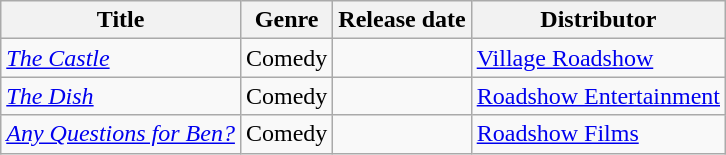<table class="wikitable sortable">
<tr>
<th>Title</th>
<th>Genre</th>
<th>Release date</th>
<th>Distributor</th>
</tr>
<tr>
<td><em><a href='#'>The Castle</a></em></td>
<td>Comedy</td>
<td></td>
<td><a href='#'>Village Roadshow</a></td>
</tr>
<tr>
<td><em><a href='#'>The Dish</a></em></td>
<td>Comedy</td>
<td></td>
<td><a href='#'>Roadshow Entertainment</a></td>
</tr>
<tr>
<td><em><a href='#'>Any Questions for Ben?</a></em></td>
<td>Comedy</td>
<td></td>
<td><a href='#'>Roadshow Films</a></td>
</tr>
</table>
